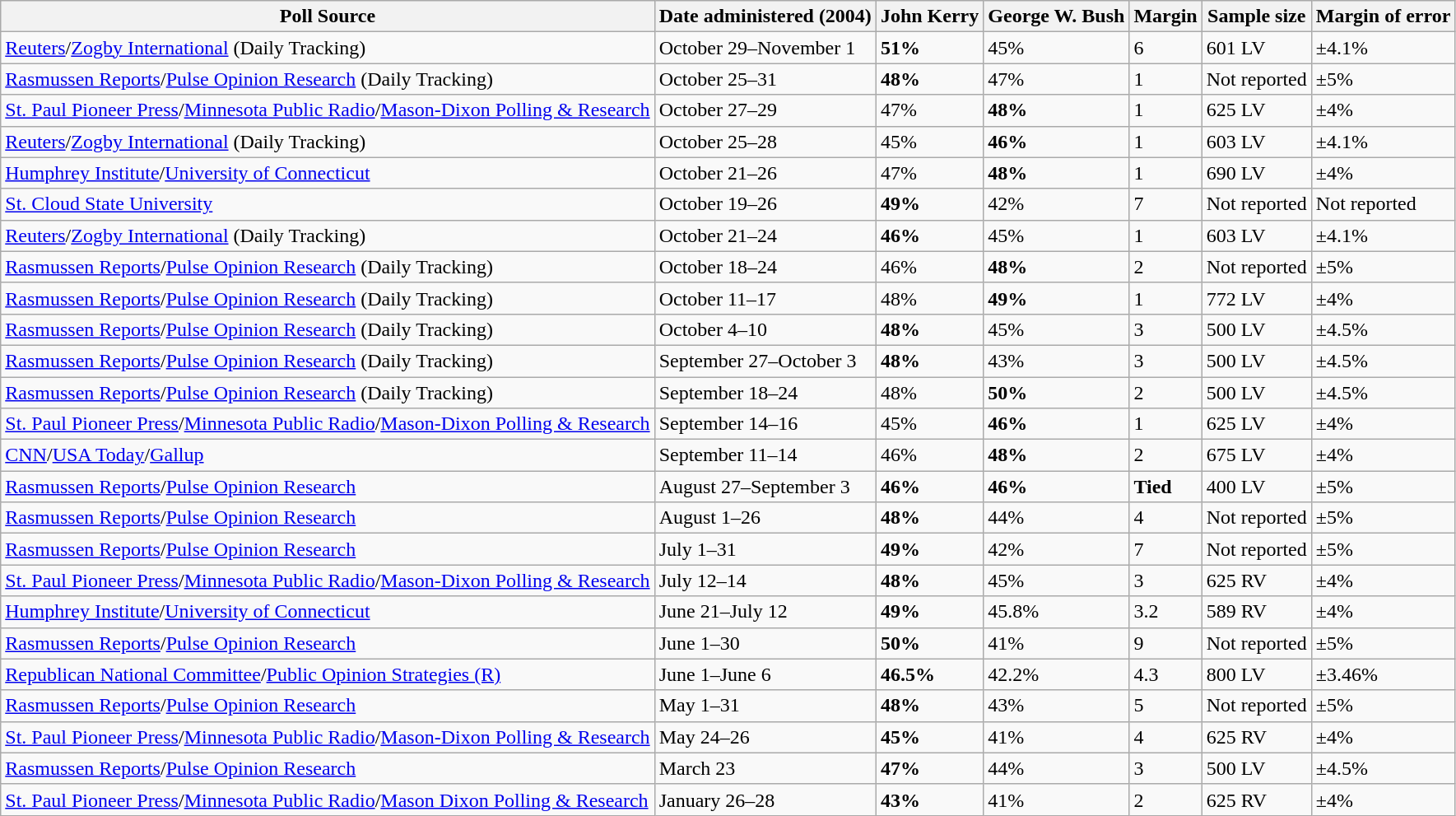<table class="wikitable">
<tr>
<th>Poll Source</th>
<th>Date administered (2004)</th>
<th>John Kerry</th>
<th>George W. Bush</th>
<th>Margin</th>
<th>Sample size</th>
<th>Margin of error</th>
</tr>
<tr>
<td><a href='#'>Reuters</a>/<a href='#'>Zogby International</a> (Daily Tracking)</td>
<td>October 29–November 1</td>
<td><strong>51%</strong></td>
<td>45%</td>
<td>6</td>
<td>601 LV</td>
<td>±4.1%</td>
</tr>
<tr>
<td><a href='#'>Rasmussen Reports</a>/<a href='#'>Pulse Opinion Research</a> (Daily Tracking)</td>
<td>October 25–31</td>
<td><strong>48%</strong></td>
<td>47%</td>
<td>1</td>
<td>Not reported</td>
<td>±5%</td>
</tr>
<tr>
<td><a href='#'>St. Paul Pioneer Press</a>/<a href='#'>Minnesota Public Radio</a>/<a href='#'>Mason-Dixon Polling & Research</a></td>
<td>October 27–29</td>
<td>47%</td>
<td><strong>48%</strong></td>
<td>1</td>
<td>625 LV</td>
<td>±4%</td>
</tr>
<tr>
<td><a href='#'>Reuters</a>/<a href='#'>Zogby International</a> (Daily Tracking)</td>
<td>October 25–28</td>
<td>45%</td>
<td><strong>46%</strong></td>
<td>1</td>
<td>603 LV</td>
<td>±4.1%</td>
</tr>
<tr>
<td><a href='#'>Humphrey Institute</a>/<a href='#'>University of Connecticut</a></td>
<td>October 21–26</td>
<td>47%</td>
<td><strong>48%</strong></td>
<td>1</td>
<td>690 LV</td>
<td>±4%</td>
</tr>
<tr>
<td><a href='#'>St. Cloud State University</a></td>
<td>October 19–26</td>
<td><strong>49%</strong></td>
<td>42%</td>
<td>7</td>
<td>Not reported</td>
<td>Not reported</td>
</tr>
<tr>
<td><a href='#'>Reuters</a>/<a href='#'>Zogby International</a> (Daily Tracking)</td>
<td>October 21–24</td>
<td><strong>46%</strong></td>
<td>45%</td>
<td>1</td>
<td>603 LV</td>
<td>±4.1%</td>
</tr>
<tr>
<td><a href='#'>Rasmussen Reports</a>/<a href='#'>Pulse Opinion Research</a> (Daily Tracking)</td>
<td>October 18–24</td>
<td>46%</td>
<td><strong>48%</strong></td>
<td>2</td>
<td>Not reported</td>
<td>±5%</td>
</tr>
<tr>
<td><a href='#'>Rasmussen Reports</a>/<a href='#'>Pulse Opinion Research</a> (Daily Tracking)</td>
<td>October 11–17</td>
<td>48%</td>
<td><strong>49%</strong></td>
<td>1</td>
<td>772 LV</td>
<td>±4%</td>
</tr>
<tr>
<td><a href='#'>Rasmussen Reports</a>/<a href='#'>Pulse Opinion Research</a> (Daily Tracking)</td>
<td>October 4–10</td>
<td><strong>48%</strong></td>
<td>45%</td>
<td>3</td>
<td>500 LV</td>
<td>±4.5%</td>
</tr>
<tr>
<td><a href='#'>Rasmussen Reports</a>/<a href='#'>Pulse Opinion Research</a> (Daily Tracking)</td>
<td>September 27–October 3</td>
<td><strong>48%</strong></td>
<td>43%</td>
<td>3</td>
<td>500 LV</td>
<td>±4.5%</td>
</tr>
<tr>
<td><a href='#'>Rasmussen Reports</a>/<a href='#'>Pulse Opinion Research</a> (Daily Tracking)</td>
<td>September 18–24</td>
<td>48%</td>
<td><strong>50%</strong></td>
<td>2</td>
<td>500 LV</td>
<td>±4.5%</td>
</tr>
<tr>
<td><a href='#'>St. Paul Pioneer Press</a>/<a href='#'>Minnesota Public Radio</a>/<a href='#'>Mason-Dixon Polling & Research</a></td>
<td>September 14–16</td>
<td>45%</td>
<td><strong>46%</strong></td>
<td>1</td>
<td>625 LV</td>
<td>±4%</td>
</tr>
<tr>
<td><a href='#'>CNN</a>/<a href='#'>USA Today</a>/<a href='#'>Gallup</a></td>
<td>September 11–14</td>
<td>46%</td>
<td><strong>48%</strong></td>
<td>2</td>
<td>675 LV</td>
<td>±4%</td>
</tr>
<tr>
<td><a href='#'>Rasmussen Reports</a>/<a href='#'>Pulse Opinion Research</a></td>
<td>August 27–September 3</td>
<td><strong>46%</strong></td>
<td><strong>46%</strong></td>
<td><strong>Tied</strong></td>
<td>400 LV</td>
<td>±5%</td>
</tr>
<tr>
<td><a href='#'>Rasmussen Reports</a>/<a href='#'>Pulse Opinion Research</a></td>
<td>August 1–26</td>
<td><strong>48%</strong></td>
<td>44%</td>
<td>4</td>
<td>Not reported</td>
<td>±5%</td>
</tr>
<tr>
<td><a href='#'>Rasmussen Reports</a>/<a href='#'>Pulse Opinion Research</a></td>
<td>July 1–31</td>
<td><strong>49%</strong></td>
<td>42%</td>
<td>7</td>
<td>Not reported</td>
<td>±5%</td>
</tr>
<tr>
<td><a href='#'>St. Paul Pioneer Press</a>/<a href='#'>Minnesota Public Radio</a>/<a href='#'>Mason-Dixon Polling & Research</a></td>
<td>July 12–14</td>
<td><strong>48%</strong></td>
<td>45%</td>
<td>3</td>
<td>625 RV</td>
<td>±4%</td>
</tr>
<tr>
<td><a href='#'>Humphrey Institute</a>/<a href='#'>University of Connecticut</a></td>
<td>June 21–July 12</td>
<td><strong>49%</strong></td>
<td>45.8%</td>
<td>3.2</td>
<td>589 RV</td>
<td>±4%</td>
</tr>
<tr>
<td><a href='#'>Rasmussen Reports</a>/<a href='#'>Pulse Opinion Research</a></td>
<td>June 1–30</td>
<td><strong>50%</strong></td>
<td>41%</td>
<td>9</td>
<td>Not reported</td>
<td>±5%</td>
</tr>
<tr>
<td><a href='#'>Republican National Committee</a>/<a href='#'>Public Opinion Strategies (R)</a></td>
<td>June 1–June 6</td>
<td><strong>46.5%</strong></td>
<td>42.2%</td>
<td>4.3</td>
<td>800 LV</td>
<td>±3.46%</td>
</tr>
<tr>
<td><a href='#'>Rasmussen Reports</a>/<a href='#'>Pulse Opinion Research</a></td>
<td>May 1–31</td>
<td><strong>48%</strong></td>
<td>43%</td>
<td>5</td>
<td>Not reported</td>
<td>±5%</td>
</tr>
<tr>
<td><a href='#'>St. Paul Pioneer Press</a>/<a href='#'>Minnesota Public Radio</a>/<a href='#'>Mason-Dixon Polling & Research</a></td>
<td>May 24–26</td>
<td><strong>45%</strong></td>
<td>41%</td>
<td>4</td>
<td>625 RV</td>
<td>±4%</td>
</tr>
<tr>
<td><a href='#'>Rasmussen Reports</a>/<a href='#'>Pulse Opinion Research</a></td>
<td>March 23</td>
<td><strong>47%</strong></td>
<td>44%</td>
<td>3</td>
<td>500 LV</td>
<td>±4.5%</td>
</tr>
<tr>
<td><a href='#'>St. Paul Pioneer Press</a>/<a href='#'>Minnesota Public Radio</a>/<a href='#'>Mason Dixon Polling & Research</a></td>
<td>January 26–28</td>
<td><strong>43%</strong></td>
<td>41%</td>
<td>2</td>
<td>625 RV</td>
<td>±4%</td>
</tr>
</table>
